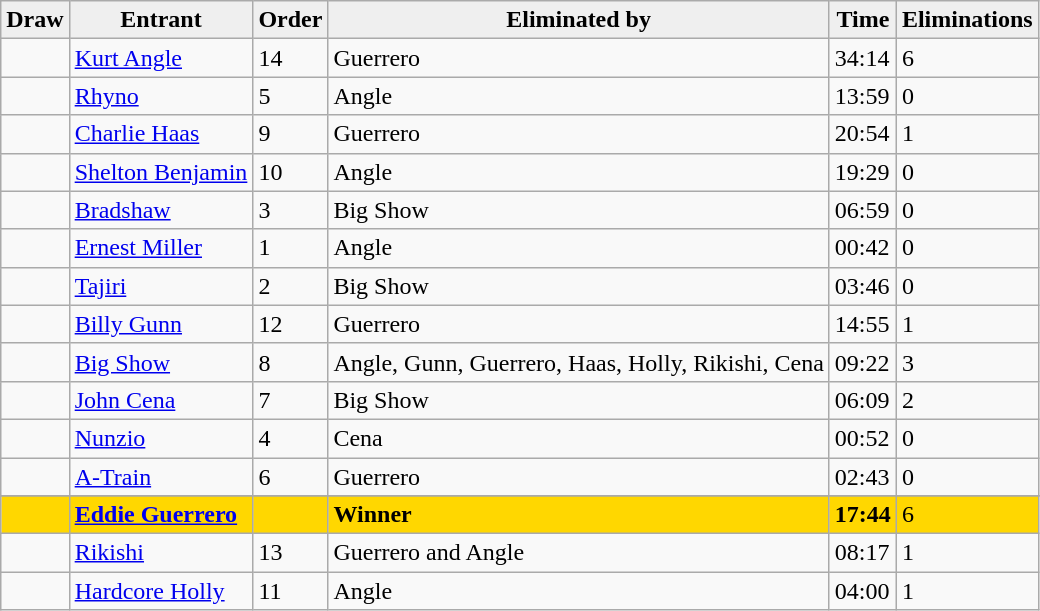<table class="wikitable sortable">
<tr>
<th style="background-color:#efefef;">Draw</th>
<th style="background-color:#efefef;">Entrant</th>
<th style="background-color:#efefef;">Order</th>
<th style="background-color:#efefef;">Eliminated by</th>
<th style="background-color:#efefef;">Time</th>
<th style="background-color:#efefef;">Eliminations</th>
</tr>
<tr>
<td></td>
<td><a href='#'>Kurt Angle</a></td>
<td>14</td>
<td>Guerrero</td>
<td>34:14</td>
<td>6</td>
</tr>
<tr>
<td></td>
<td><a href='#'>Rhyno</a></td>
<td>5</td>
<td>Angle</td>
<td>13:59</td>
<td>0</td>
</tr>
<tr>
<td></td>
<td><a href='#'>Charlie Haas</a></td>
<td>9</td>
<td>Guerrero</td>
<td>20:54</td>
<td>1</td>
</tr>
<tr>
<td></td>
<td><a href='#'>Shelton Benjamin</a></td>
<td>10</td>
<td>Angle</td>
<td>19:29</td>
<td>0</td>
</tr>
<tr>
<td></td>
<td><a href='#'>Bradshaw</a></td>
<td>3</td>
<td>Big Show</td>
<td>06:59</td>
<td>0</td>
</tr>
<tr>
<td></td>
<td><a href='#'>Ernest Miller</a></td>
<td>1</td>
<td>Angle</td>
<td>00:42</td>
<td>0</td>
</tr>
<tr>
<td></td>
<td><a href='#'>Tajiri</a></td>
<td>2</td>
<td>Big Show</td>
<td>03:46</td>
<td>0</td>
</tr>
<tr>
<td></td>
<td><a href='#'>Billy Gunn</a></td>
<td>12</td>
<td>Guerrero</td>
<td>14:55</td>
<td>1</td>
</tr>
<tr>
<td></td>
<td><a href='#'>Big Show</a></td>
<td>8</td>
<td>Angle, Gunn, Guerrero, Haas, Holly, Rikishi, Cena</td>
<td>09:22</td>
<td>3</td>
</tr>
<tr>
<td></td>
<td><a href='#'>John Cena</a></td>
<td>7</td>
<td>Big Show</td>
<td>06:09</td>
<td>2</td>
</tr>
<tr>
<td></td>
<td><a href='#'>Nunzio</a></td>
<td>4</td>
<td>Cena</td>
<td>00:52</td>
<td>0</td>
</tr>
<tr>
<td></td>
<td><a href='#'>A-Train</a></td>
<td>6</td>
<td>Guerrero</td>
<td>02:43</td>
<td>0</td>
</tr>
<tr>
</tr>
<tr style="background: gold">
<td><strong></strong></td>
<td><strong><a href='#'>Eddie Guerrero</a></strong></td>
<td><strong></strong></td>
<td><strong>Winner</strong></td>
<td><strong>17:44</strong></td>
<td>6</td>
</tr>
<tr>
<td></td>
<td><a href='#'>Rikishi</a></td>
<td>13</td>
<td>Guerrero and Angle</td>
<td>08:17</td>
<td>1</td>
</tr>
<tr>
<td></td>
<td><a href='#'>Hardcore Holly</a></td>
<td>11</td>
<td>Angle</td>
<td>04:00</td>
<td>1</td>
</tr>
</table>
